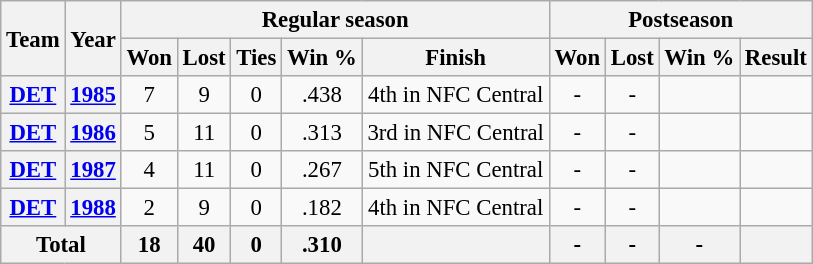<table class="wikitable" style="font-size: 95%; text-align:center;">
<tr>
<th rowspan="2">Team</th>
<th rowspan="2">Year</th>
<th colspan="5">Regular season</th>
<th colspan="4">Postseason</th>
</tr>
<tr>
<th>Won</th>
<th>Lost</th>
<th>Ties</th>
<th>Win %</th>
<th>Finish</th>
<th>Won</th>
<th>Lost</th>
<th>Win %</th>
<th>Result</th>
</tr>
<tr>
<th><a href='#'>DET</a></th>
<th><a href='#'>1985</a></th>
<td>7</td>
<td>9</td>
<td>0</td>
<td>.438</td>
<td>4th in NFC Central</td>
<td>-</td>
<td>-</td>
<td></td>
<td></td>
</tr>
<tr>
<th><a href='#'>DET</a></th>
<th><a href='#'>1986</a></th>
<td>5</td>
<td>11</td>
<td>0</td>
<td>.313</td>
<td>3rd in NFC Central</td>
<td>-</td>
<td>-</td>
<td></td>
<td></td>
</tr>
<tr>
<th><a href='#'>DET</a></th>
<th><a href='#'>1987</a></th>
<td>4</td>
<td>11</td>
<td>0</td>
<td>.267</td>
<td>5th in NFC Central</td>
<td>-</td>
<td>-</td>
<td></td>
<td></td>
</tr>
<tr>
<th><a href='#'>DET</a></th>
<th><a href='#'>1988</a></th>
<td>2</td>
<td>9</td>
<td>0</td>
<td>.182</td>
<td>4th in NFC Central</td>
<td>-</td>
<td>-</td>
<td></td>
<td></td>
</tr>
<tr>
<th colspan="2">Total</th>
<th>18</th>
<th>40</th>
<th>0</th>
<th>.310</th>
<th></th>
<th>-</th>
<th>-</th>
<th>-</th>
<th></th>
</tr>
</table>
